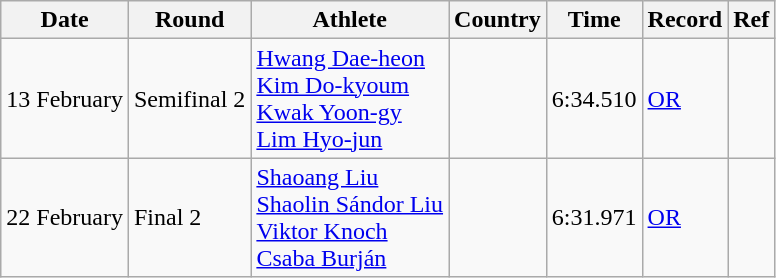<table class="wikitable">
<tr>
<th>Date</th>
<th>Round</th>
<th>Athlete</th>
<th>Country</th>
<th>Time</th>
<th>Record</th>
<th>Ref</th>
</tr>
<tr>
<td>13 February</td>
<td>Semifinal 2</td>
<td><a href='#'>Hwang Dae-heon</a><br><a href='#'>Kim Do-kyoum</a><br><a href='#'>Kwak Yoon-gy</a><br><a href='#'>Lim Hyo-jun</a></td>
<td></td>
<td>6:34.510</td>
<td><a href='#'>OR</a></td>
<td></td>
</tr>
<tr>
<td>22 February</td>
<td>Final 2</td>
<td><a href='#'>Shaoang Liu</a><br><a href='#'>Shaolin Sándor Liu</a><br><a href='#'>Viktor Knoch</a><br><a href='#'>Csaba Burján</a></td>
<td></td>
<td>6:31.971</td>
<td><a href='#'>OR</a></td>
<td></td>
</tr>
</table>
